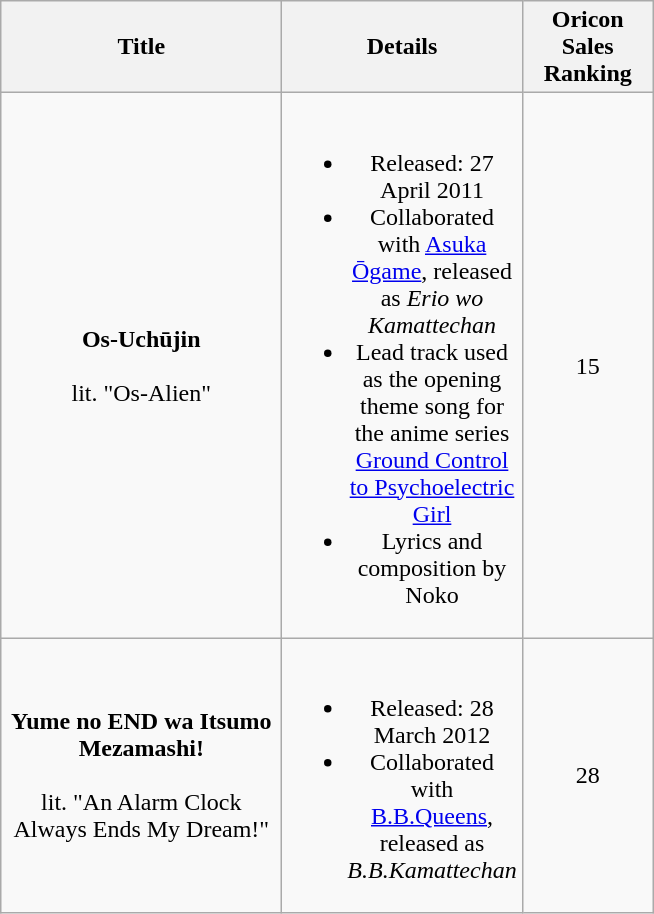<table class="wikitable" style="text-align:center;">
<tr>
<th width="180">Title</th>
<th width="80">Details</th>
<th width="80">Oricon Sales Ranking</th>
</tr>
<tr>
<td align="centre"><strong>Os-Uchūjin</strong><br><br>lit. "Os-Alien"</td>
<td><br><ul><li>Released: 27 April 2011</li><li>Collaborated with <a href='#'>Asuka Ōgame</a>, released as <em>Erio wo Kamattechan</em></li><li>Lead track used as the opening theme song for the anime series <a href='#'>Ground Control to Psychoelectric Girl</a></li><li>Lyrics and composition by Noko</li></ul></td>
<td align=centre>15</td>
</tr>
<tr>
<td align="centre"><strong>Yume no END wa Itsumo Mezamashi!</strong><br><br>lit. "An Alarm Clock Always Ends My Dream!"</td>
<td><br><ul><li>Released: 28 March 2012</li><li>Collaborated with <a href='#'>B.B.Queens</a>, released as <em>B.B.Kamattechan</em></li></ul></td>
<td align=centre>28</td>
</tr>
</table>
